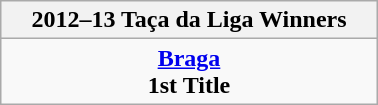<table class="wikitable" style="text-align: center; margin: 0 auto; width: 20%">
<tr>
<th>2012–13 Taça da Liga Winners</th>
</tr>
<tr>
<td><strong><a href='#'>Braga</a></strong><br><strong>1st Title</strong></td>
</tr>
</table>
